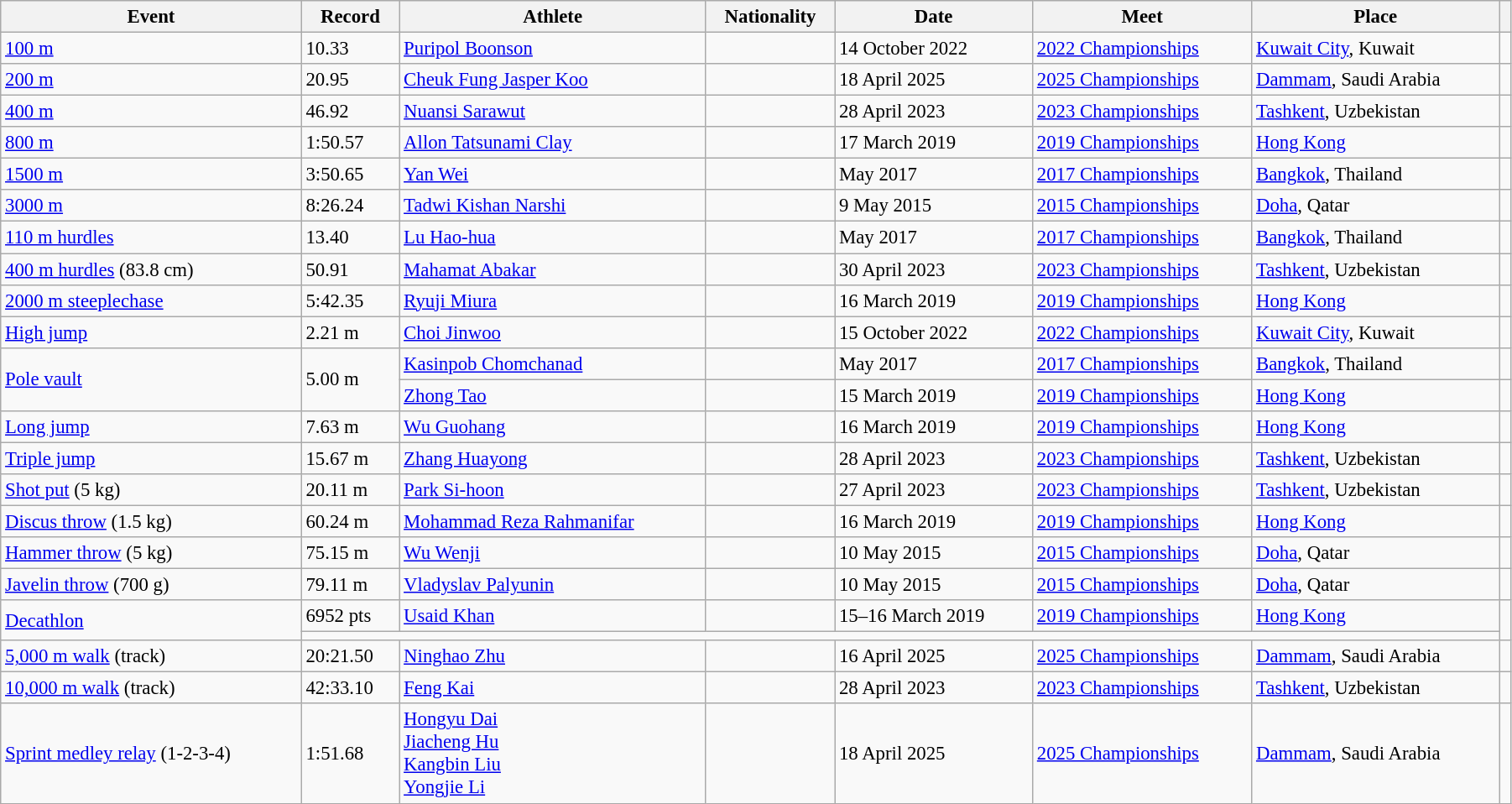<table class="wikitable" style="font-size:95%; width: 95%">
<tr>
<th>Event</th>
<th>Record</th>
<th>Athlete</th>
<th>Nationality</th>
<th>Date</th>
<th>Meet</th>
<th>Place</th>
<th></th>
</tr>
<tr>
<td><a href='#'>100 m</a></td>
<td>10.33 </td>
<td><a href='#'>Puripol Boonson</a></td>
<td></td>
<td>14 October 2022</td>
<td><a href='#'>2022 Championships</a></td>
<td><a href='#'>Kuwait City</a>, Kuwait</td>
<td></td>
</tr>
<tr>
<td><a href='#'>200 m</a></td>
<td>20.95 </td>
<td><a href='#'>Cheuk Fung Jasper Koo</a></td>
<td></td>
<td>18 April 2025</td>
<td><a href='#'>2025 Championships</a></td>
<td><a href='#'>Dammam</a>, Saudi Arabia</td>
<td></td>
</tr>
<tr>
<td><a href='#'>400 m</a></td>
<td>46.92</td>
<td><a href='#'>Nuansi Sarawut</a></td>
<td></td>
<td>28 April 2023</td>
<td><a href='#'>2023 Championships</a></td>
<td><a href='#'>Tashkent</a>, Uzbekistan</td>
<td></td>
</tr>
<tr>
<td><a href='#'>800 m</a></td>
<td>1:50.57</td>
<td><a href='#'>Allon Tatsunami Clay</a></td>
<td></td>
<td>17 March 2019</td>
<td><a href='#'>2019 Championships</a></td>
<td><a href='#'>Hong Kong</a></td>
<td></td>
</tr>
<tr>
<td><a href='#'>1500 m</a></td>
<td>3:50.65</td>
<td><a href='#'>Yan Wei</a></td>
<td></td>
<td>May 2017</td>
<td><a href='#'>2017 Championships</a></td>
<td><a href='#'>Bangkok</a>, Thailand</td>
<td></td>
</tr>
<tr>
<td><a href='#'>3000 m</a></td>
<td>8:26.24</td>
<td><a href='#'>Tadwi Kishan Narshi</a></td>
<td></td>
<td>9 May 2015</td>
<td><a href='#'>2015 Championships</a></td>
<td><a href='#'>Doha</a>, Qatar</td>
<td></td>
</tr>
<tr>
<td><a href='#'>110 m hurdles</a></td>
<td>13.40 </td>
<td><a href='#'>Lu Hao-hua</a></td>
<td></td>
<td>May 2017</td>
<td><a href='#'>2017 Championships</a></td>
<td><a href='#'>Bangkok</a>, Thailand</td>
<td></td>
</tr>
<tr>
<td><a href='#'>400 m hurdles</a> (83.8 cm)</td>
<td>50.91</td>
<td><a href='#'>Mahamat Abakar</a></td>
<td></td>
<td>30 April 2023</td>
<td><a href='#'>2023 Championships</a></td>
<td><a href='#'>Tashkent</a>, Uzbekistan</td>
<td></td>
</tr>
<tr>
<td><a href='#'>2000 m steeplechase</a></td>
<td>5:42.35</td>
<td><a href='#'>Ryuji Miura</a></td>
<td></td>
<td>16 March 2019</td>
<td><a href='#'>2019 Championships</a></td>
<td><a href='#'>Hong Kong</a></td>
<td></td>
</tr>
<tr>
<td><a href='#'>High jump</a></td>
<td>2.21 m</td>
<td><a href='#'>Choi Jinwoo</a></td>
<td></td>
<td>15 October 2022</td>
<td><a href='#'>2022 Championships</a></td>
<td><a href='#'>Kuwait City</a>, Kuwait</td>
<td></td>
</tr>
<tr>
<td rowspan=2><a href='#'>Pole vault</a></td>
<td rowspan=2>5.00 m</td>
<td><a href='#'>Kasinpob Chomchanad</a></td>
<td></td>
<td>May 2017</td>
<td><a href='#'>2017 Championships</a></td>
<td><a href='#'>Bangkok</a>, Thailand</td>
<td></td>
</tr>
<tr>
<td><a href='#'>Zhong Tao</a></td>
<td></td>
<td>15 March 2019</td>
<td><a href='#'>2019 Championships</a></td>
<td><a href='#'>Hong Kong</a></td>
<td></td>
</tr>
<tr>
<td><a href='#'>Long jump</a></td>
<td>7.63 m </td>
<td><a href='#'>Wu Guohang</a></td>
<td></td>
<td>16 March 2019</td>
<td><a href='#'>2019 Championships</a></td>
<td><a href='#'>Hong Kong</a></td>
<td></td>
</tr>
<tr>
<td><a href='#'>Triple jump</a></td>
<td>15.67 m </td>
<td><a href='#'>Zhang Huayong</a></td>
<td></td>
<td>28 April 2023</td>
<td><a href='#'>2023 Championships</a></td>
<td><a href='#'>Tashkent</a>, Uzbekistan</td>
<td></td>
</tr>
<tr>
<td><a href='#'>Shot put</a> (5 kg)</td>
<td>20.11 m</td>
<td><a href='#'>Park Si-hoon</a></td>
<td></td>
<td>27 April 2023</td>
<td><a href='#'>2023 Championships</a></td>
<td><a href='#'>Tashkent</a>, Uzbekistan</td>
<td></td>
</tr>
<tr>
<td><a href='#'>Discus throw</a> (1.5 kg)</td>
<td>60.24 m</td>
<td><a href='#'>Mohammad Reza Rahmanifar</a></td>
<td></td>
<td>16 March 2019</td>
<td><a href='#'>2019 Championships</a></td>
<td><a href='#'>Hong Kong</a></td>
<td></td>
</tr>
<tr>
<td><a href='#'>Hammer throw</a> (5 kg)</td>
<td>75.15 m</td>
<td><a href='#'>Wu Wenji</a></td>
<td></td>
<td>10 May 2015</td>
<td><a href='#'>2015 Championships</a></td>
<td><a href='#'>Doha</a>, Qatar</td>
<td></td>
</tr>
<tr>
<td><a href='#'>Javelin throw</a> (700 g)</td>
<td>79.11 m</td>
<td><a href='#'>Vladyslav Palyunin</a></td>
<td></td>
<td>10 May 2015</td>
<td><a href='#'>2015 Championships</a></td>
<td><a href='#'>Doha</a>, Qatar</td>
<td></td>
</tr>
<tr>
<td rowspan=2><a href='#'>Decathlon</a></td>
<td>6952 pts</td>
<td><a href='#'>Usaid Khan</a></td>
<td></td>
<td>15–16 March 2019</td>
<td><a href='#'>2019 Championships</a></td>
<td><a href='#'>Hong Kong</a></td>
<td rowspan=2></td>
</tr>
<tr>
<td colspan=6></td>
</tr>
<tr>
<td><a href='#'>5,000 m walk</a> (track)</td>
<td>20:21.50</td>
<td><a href='#'>Ninghao Zhu</a></td>
<td></td>
<td>16 April 2025</td>
<td><a href='#'>2025 Championships</a></td>
<td><a href='#'>Dammam</a>, Saudi Arabia</td>
<td></td>
</tr>
<tr>
<td><a href='#'>10,000 m walk</a> (track)</td>
<td>42:33.10</td>
<td><a href='#'>Feng Kai</a></td>
<td></td>
<td>28 April 2023</td>
<td><a href='#'>2023 Championships</a></td>
<td><a href='#'>Tashkent</a>, Uzbekistan</td>
<td></td>
</tr>
<tr>
<td><a href='#'>Sprint medley relay</a> (1-2-3-4)</td>
<td>1:51.68</td>
<td><a href='#'>Hongyu Dai</a><br><a href='#'>Jiacheng Hu</a><br><a href='#'>Kangbin Liu</a><br><a href='#'>Yongjie Li</a></td>
<td></td>
<td>18 April 2025</td>
<td><a href='#'>2025 Championships</a></td>
<td><a href='#'>Dammam</a>, Saudi Arabia</td>
<td></td>
</tr>
</table>
